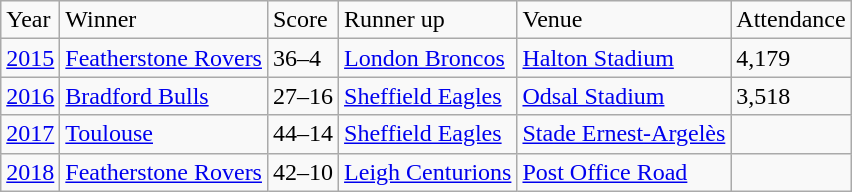<table class="wikitable defaultleft col3center col6right">
<tr>
<td>Year</td>
<td>Winner</td>
<td>Score</td>
<td>Runner up</td>
<td>Venue</td>
<td>Attendance</td>
</tr>
<tr>
<td><a href='#'>2015</a></td>
<td> <a href='#'>Featherstone Rovers</a></td>
<td>36–4</td>
<td> <a href='#'>London Broncos</a></td>
<td><a href='#'>Halton Stadium</a></td>
<td>4,179</td>
</tr>
<tr>
<td><a href='#'>2016</a></td>
<td> <a href='#'>Bradford Bulls</a></td>
<td>27–16</td>
<td> <a href='#'>Sheffield Eagles</a></td>
<td><a href='#'>Odsal Stadium</a></td>
<td>3,518</td>
</tr>
<tr>
<td><a href='#'>2017</a></td>
<td> <a href='#'>Toulouse</a></td>
<td>44–14</td>
<td> <a href='#'>Sheffield Eagles</a></td>
<td><a href='#'>Stade Ernest-Argelès</a></td>
<td></td>
</tr>
<tr>
<td><a href='#'>2018</a></td>
<td> <a href='#'>Featherstone Rovers</a></td>
<td>42–10</td>
<td> <a href='#'>Leigh Centurions</a></td>
<td><a href='#'>Post Office Road</a></td>
<td></td>
</tr>
</table>
